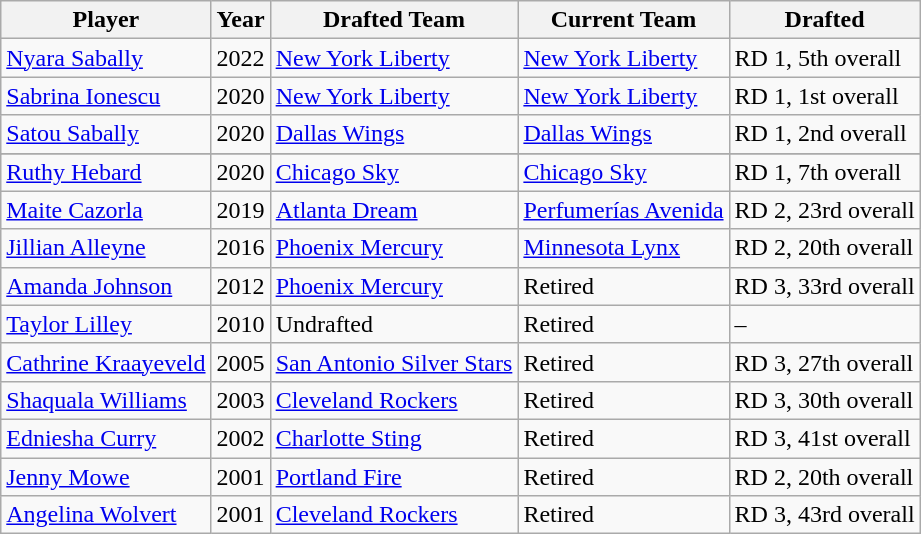<table class="wikitable">
<tr>
<th>Player</th>
<th>Year</th>
<th>Drafted Team</th>
<th>Current Team</th>
<th>Drafted</th>
</tr>
<tr>
<td><a href='#'>Nyara Sabally</a></td>
<td>2022</td>
<td><a href='#'>New York Liberty</a></td>
<td><a href='#'>New York Liberty</a></td>
<td>RD 1, 5th overall</td>
</tr>
<tr>
<td><a href='#'>Sabrina Ionescu</a></td>
<td>2020</td>
<td><a href='#'>New York Liberty</a></td>
<td><a href='#'>New York Liberty</a></td>
<td>RD 1, 1st overall</td>
</tr>
<tr>
<td><a href='#'>Satou Sabally</a></td>
<td>2020</td>
<td><a href='#'>Dallas Wings</a></td>
<td><a href='#'>Dallas Wings</a></td>
<td>RD 1, 2nd overall</td>
</tr>
<tr>
</tr>
<tr>
<td><a href='#'>Ruthy Hebard</a></td>
<td>2020</td>
<td><a href='#'>Chicago Sky</a></td>
<td><a href='#'>Chicago Sky</a></td>
<td>RD 1, 7th overall</td>
</tr>
<tr>
<td><a href='#'>Maite Cazorla</a></td>
<td>2019</td>
<td><a href='#'>Atlanta Dream</a></td>
<td><a href='#'>Perfumerías Avenida</a></td>
<td>RD 2, 23rd overall</td>
</tr>
<tr>
<td><a href='#'>Jillian Alleyne</a></td>
<td>2016</td>
<td><a href='#'>Phoenix Mercury</a></td>
<td><a href='#'>Minnesota Lynx</a></td>
<td>RD 2, 20th overall</td>
</tr>
<tr>
<td><a href='#'>Amanda Johnson</a></td>
<td>2012</td>
<td><a href='#'>Phoenix Mercury</a></td>
<td>Retired</td>
<td>RD 3, 33rd overall</td>
</tr>
<tr>
<td><a href='#'>Taylor Lilley</a></td>
<td>2010</td>
<td>Undrafted</td>
<td>Retired</td>
<td>–</td>
</tr>
<tr>
<td><a href='#'>Cathrine Kraayeveld</a></td>
<td>2005</td>
<td><a href='#'>San Antonio Silver Stars</a></td>
<td>Retired</td>
<td>RD 3, 27th overall</td>
</tr>
<tr>
<td><a href='#'>Shaquala Williams</a></td>
<td>2003</td>
<td><a href='#'>Cleveland Rockers</a></td>
<td>Retired</td>
<td>RD 3, 30th overall</td>
</tr>
<tr>
<td><a href='#'>Edniesha Curry</a></td>
<td>2002</td>
<td><a href='#'>Charlotte Sting</a></td>
<td>Retired</td>
<td>RD 3, 41st overall</td>
</tr>
<tr>
<td><a href='#'>Jenny Mowe</a></td>
<td>2001</td>
<td><a href='#'>Portland Fire</a></td>
<td>Retired</td>
<td>RD 2, 20th overall</td>
</tr>
<tr>
<td><a href='#'>Angelina Wolvert</a></td>
<td>2001</td>
<td><a href='#'>Cleveland Rockers</a></td>
<td>Retired</td>
<td>RD 3, 43rd overall</td>
</tr>
</table>
